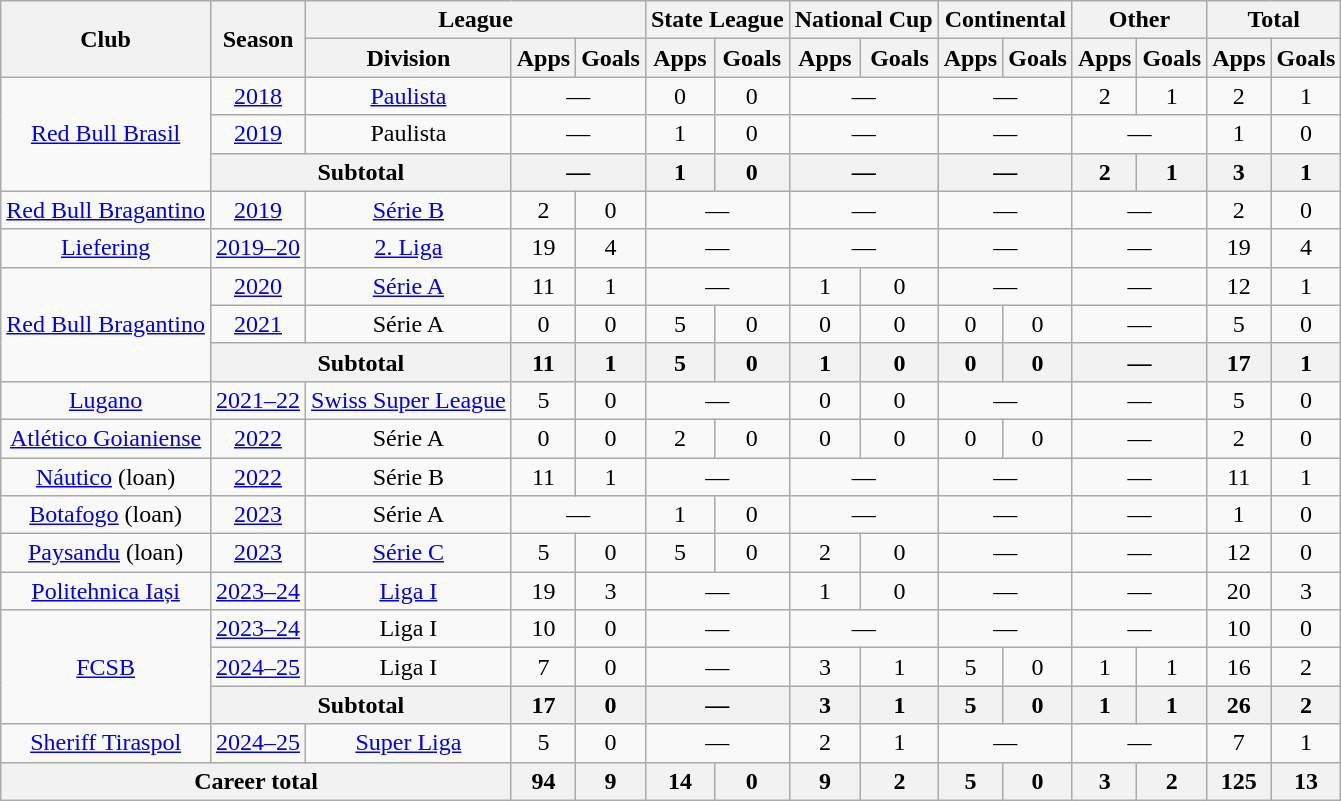<table class="wikitable" style="text-align:center">
<tr>
<th rowspan="2">Club</th>
<th rowspan="2">Season</th>
<th colspan="3">League</th>
<th colspan="2">State League</th>
<th colspan="2">National Cup</th>
<th colspan="2">Continental</th>
<th colspan="2">Other</th>
<th colspan="2">Total</th>
</tr>
<tr>
<th>Division</th>
<th>Apps</th>
<th>Goals</th>
<th>Apps</th>
<th>Goals</th>
<th>Apps</th>
<th>Goals</th>
<th>Apps</th>
<th>Goals</th>
<th>Apps</th>
<th>Goals</th>
<th>Apps</th>
<th>Goals</th>
</tr>
<tr>
<td rowspan=3 align="center"><a href='#'>Red Bull Brasil</a></td>
<td><a href='#'>2018</a></td>
<td><a href='#'>Paulista</a></td>
<td colspan="2">—</td>
<td>0</td>
<td>0</td>
<td colspan="2">—</td>
<td colspan="2">—</td>
<td>2</td>
<td>1</td>
<td>2</td>
<td>1</td>
</tr>
<tr>
<td><a href='#'>2019</a></td>
<td>Paulista</td>
<td colspan="2">—</td>
<td>1</td>
<td>0</td>
<td colspan="2">—</td>
<td colspan="2">—</td>
<td colspan="2">—</td>
<td>1</td>
<td>0</td>
</tr>
<tr>
<th colspan="2">Subtotal</th>
<th colspan="2">—</th>
<th>1</th>
<th>0</th>
<th colspan="2">—</th>
<th colspan="2">—</th>
<th>2</th>
<th>1</th>
<th>3</th>
<th>1</th>
</tr>
<tr>
<td align="center"><a href='#'>Red Bull Bragantino</a></td>
<td><a href='#'>2019</a></td>
<td><a href='#'>Série B</a></td>
<td>2</td>
<td>0</td>
<td colspan="2">—</td>
<td colspan="2">—</td>
<td colspan="2">—</td>
<td colspan="2">—</td>
<td>2</td>
<td>0</td>
</tr>
<tr>
<td align="center"><a href='#'>Liefering</a></td>
<td><a href='#'>2019–20</a></td>
<td><a href='#'>2. Liga</a></td>
<td>19</td>
<td>4</td>
<td colspan="2">—</td>
<td colspan="2">—</td>
<td colspan="2">—</td>
<td colspan="2">—</td>
<td>19</td>
<td>4</td>
</tr>
<tr>
<td rowspan=3 align="center"><a href='#'>Red Bull Bragantino</a></td>
<td><a href='#'>2020</a></td>
<td><a href='#'>Série A</a></td>
<td>11</td>
<td>1</td>
<td colspan="2">—</td>
<td>1</td>
<td>0</td>
<td colspan="2">—</td>
<td colspan="2">—</td>
<td>12</td>
<td>1</td>
</tr>
<tr>
<td><a href='#'>2021</a></td>
<td>Série A</td>
<td>0</td>
<td>0</td>
<td>5</td>
<td>0</td>
<td>0</td>
<td>0</td>
<td>0</td>
<td>0</td>
<td colspan="2">—</td>
<td>5</td>
<td>0</td>
</tr>
<tr>
<th colspan="2">Subtotal</th>
<th>11</th>
<th>1</th>
<th>5</th>
<th>0</th>
<th>1</th>
<th>0</th>
<th>0</th>
<th>0</th>
<th colspan="2">—</th>
<th>17</th>
<th>1</th>
</tr>
<tr>
<td align="center"><a href='#'>Lugano</a></td>
<td><a href='#'>2021–22</a></td>
<td><a href='#'>Swiss Super League</a></td>
<td>5</td>
<td>0</td>
<td colspan="2">—</td>
<td>0</td>
<td>0</td>
<td colspan="2">—</td>
<td colspan="2">—</td>
<td>5</td>
<td>0</td>
</tr>
<tr>
<td align="center"><a href='#'>Atlético Goianiense</a></td>
<td><a href='#'>2022</a></td>
<td>Série A</td>
<td>0</td>
<td>0</td>
<td>2</td>
<td>0</td>
<td>0</td>
<td>0</td>
<td>0</td>
<td>0</td>
<td colspan="2">—</td>
<td>2</td>
<td>0</td>
</tr>
<tr>
<td align="center"><a href='#'>Náutico</a> (loan)</td>
<td><a href='#'>2022</a></td>
<td>Série B</td>
<td>11</td>
<td>1</td>
<td colspan="2">—</td>
<td colspan="2">—</td>
<td colspan="2">—</td>
<td colspan="2">—</td>
<td>11</td>
<td>1</td>
</tr>
<tr>
<td align="center"><a href='#'>Botafogo</a> (loan)</td>
<td><a href='#'>2023</a></td>
<td>Série A</td>
<td colspan="2">—</td>
<td>1</td>
<td>0</td>
<td colspan="2">—</td>
<td colspan="2">—</td>
<td colspan="2">—</td>
<td>1</td>
<td>0</td>
</tr>
<tr>
<td align="center"><a href='#'>Paysandu</a> (loan)</td>
<td><a href='#'>2023</a></td>
<td><a href='#'>Série C</a></td>
<td>5</td>
<td>0</td>
<td>5</td>
<td>0</td>
<td>2</td>
<td>0</td>
<td colspan="2">—</td>
<td colspan="2">—</td>
<td>12</td>
<td>0</td>
</tr>
<tr>
<td align="center"><a href='#'>Politehnica Iași</a></td>
<td><a href='#'>2023–24</a></td>
<td><a href='#'>Liga I</a></td>
<td>19</td>
<td>3</td>
<td colspan="2">—</td>
<td>1</td>
<td>0</td>
<td colspan="2">—</td>
<td colspan="2">—</td>
<td>20</td>
<td>3</td>
</tr>
<tr>
<td rowspan=3 align="center"><a href='#'>FCSB</a></td>
<td><a href='#'>2023–24</a></td>
<td>Liga I</td>
<td>10</td>
<td>0</td>
<td colspan="2">—</td>
<td colspan="2">—</td>
<td colspan="2">—</td>
<td colspan="2">—</td>
<td>10</td>
<td>0</td>
</tr>
<tr>
<td><a href='#'>2024–25</a></td>
<td>Liga I</td>
<td>7</td>
<td>0</td>
<td colspan="2">—</td>
<td>3</td>
<td>1</td>
<td>5</td>
<td>0</td>
<td>1</td>
<td>1</td>
<td>16</td>
<td>2</td>
</tr>
<tr>
<th colspan="2">Subtotal</th>
<th>17</th>
<th>0</th>
<th colspan="2">—</th>
<th>3</th>
<th>1</th>
<th>5</th>
<th>0</th>
<th>1</th>
<th>1</th>
<th>26</th>
<th>2</th>
</tr>
<tr>
<td><a href='#'>Sheriff Tiraspol</a></td>
<td><a href='#'>2024–25</a></td>
<td><a href='#'>Super Liga</a></td>
<td>5</td>
<td>0</td>
<td colspan="2">—</td>
<td>2</td>
<td>1</td>
<td colspan="2">—</td>
<td colspan="2">—</td>
<td>7</td>
<td>1</td>
</tr>
<tr>
<th colspan="3"><strong>Career total</strong></th>
<th>94</th>
<th>9</th>
<th>14</th>
<th>0</th>
<th>9</th>
<th>2</th>
<th>5</th>
<th>0</th>
<th>3</th>
<th>2</th>
<th>125</th>
<th>13</th>
</tr>
</table>
